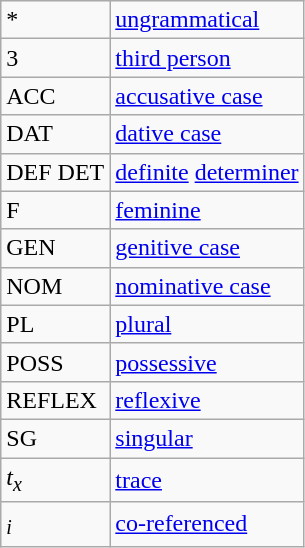<table class="wikitable">
<tr>
<td>*</td>
<td><a href='#'>ungrammatical</a></td>
</tr>
<tr>
<td>3</td>
<td><a href='#'>third person</a></td>
</tr>
<tr>
<td>ACC</td>
<td><a href='#'>accusative case</a></td>
</tr>
<tr>
<td>DAT</td>
<td><a href='#'>dative case</a></td>
</tr>
<tr>
<td>DEF DET</td>
<td><a href='#'>definite</a> <a href='#'>determiner</a></td>
</tr>
<tr>
<td>F</td>
<td><a href='#'>feminine</a></td>
</tr>
<tr>
<td>GEN</td>
<td><a href='#'>genitive case</a></td>
</tr>
<tr>
<td>NOM</td>
<td><a href='#'>nominative case</a></td>
</tr>
<tr>
<td>PL</td>
<td><a href='#'>plural</a></td>
</tr>
<tr>
<td>POSS</td>
<td><a href='#'>possessive</a></td>
</tr>
<tr>
<td>REFLEX</td>
<td><a href='#'>reflexive</a></td>
</tr>
<tr>
<td>SG</td>
<td><a href='#'>singular</a></td>
</tr>
<tr>
<td><em>t<sub>x</sub></em></td>
<td><a href='#'>trace</a></td>
</tr>
<tr>
<td><em><sub>i</sub></em></td>
<td><a href='#'>co-referenced</a></td>
</tr>
</table>
